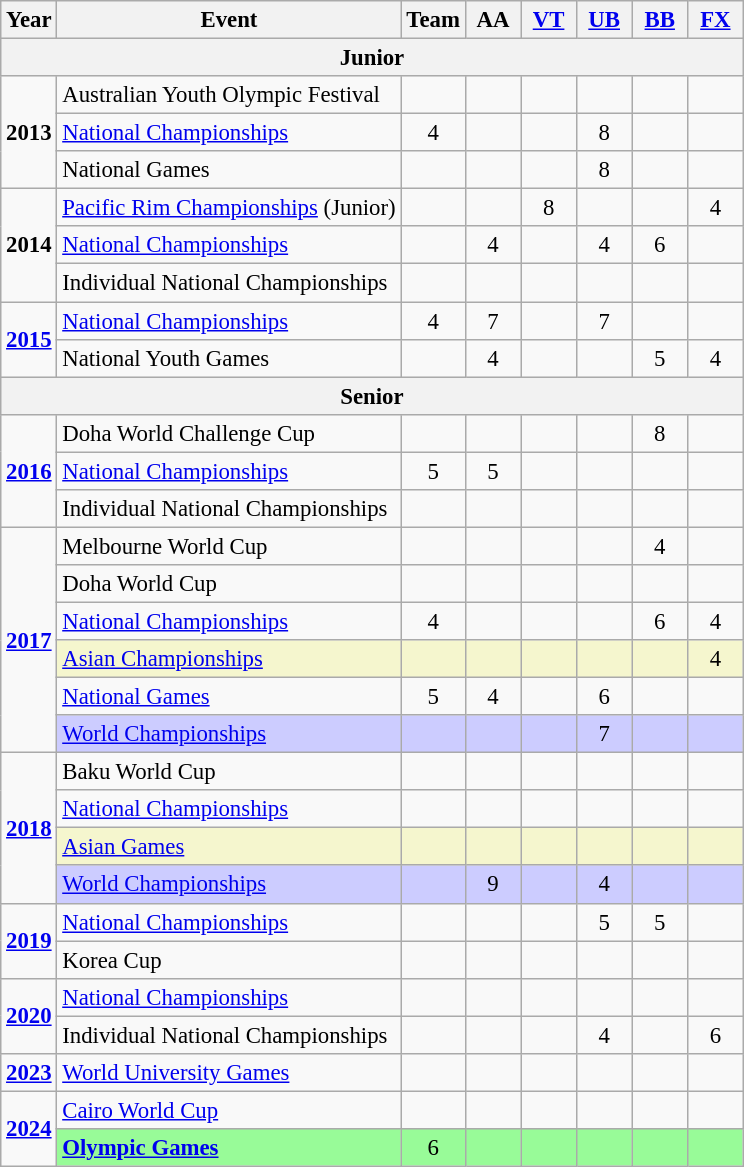<table class="wikitable" style="text-align:center; font-size:95%;">
<tr>
<th align=center>Year</th>
<th align=center>Event</th>
<th style="width:30px;">Team</th>
<th style="width:30px;">AA</th>
<th style="width:30px;"><a href='#'>VT</a></th>
<th style="width:30px;"><a href='#'>UB</a></th>
<th style="width:30px;"><a href='#'>BB</a></th>
<th style="width:30px;"><a href='#'>FX</a></th>
</tr>
<tr>
<th colspan="8">Junior</th>
</tr>
<tr>
<td rowspan="3"><strong>2013</strong></td>
<td align=left>Australian Youth Olympic Festival</td>
<td></td>
<td></td>
<td></td>
<td></td>
<td></td>
<td></td>
</tr>
<tr>
<td align=left><a href='#'>National Championships</a></td>
<td>4</td>
<td></td>
<td></td>
<td>8</td>
<td></td>
<td></td>
</tr>
<tr>
<td align=left>National Games</td>
<td></td>
<td></td>
<td></td>
<td>8</td>
<td></td>
<td></td>
</tr>
<tr>
<td rowspan="3"><strong>2014</strong></td>
<td align=left><a href='#'>Pacific Rim Championships</a> (Junior)</td>
<td></td>
<td></td>
<td>8</td>
<td></td>
<td></td>
<td>4</td>
</tr>
<tr>
<td align=left><a href='#'>National Championships</a></td>
<td></td>
<td>4</td>
<td></td>
<td>4</td>
<td>6</td>
<td></td>
</tr>
<tr>
<td align=left>Individual National Championships</td>
<td></td>
<td></td>
<td></td>
<td></td>
<td></td>
<td></td>
</tr>
<tr>
<td rowspan="2"><strong><a href='#'>2015</a></strong></td>
<td align=left><a href='#'>National Championships</a></td>
<td>4</td>
<td>7</td>
<td></td>
<td>7</td>
<td></td>
<td></td>
</tr>
<tr>
<td align=left>National Youth Games</td>
<td></td>
<td>4</td>
<td></td>
<td></td>
<td>5</td>
<td>4</td>
</tr>
<tr>
<th colspan="8">Senior</th>
</tr>
<tr>
<td rowspan="3"><strong><a href='#'>2016</a></strong></td>
<td align=left>Doha World Challenge Cup</td>
<td></td>
<td></td>
<td></td>
<td></td>
<td>8</td>
<td></td>
</tr>
<tr>
<td align=left><a href='#'>National Championships</a></td>
<td>5</td>
<td>5</td>
<td></td>
<td></td>
<td></td>
<td></td>
</tr>
<tr>
<td align=left>Individual National Championships</td>
<td></td>
<td></td>
<td></td>
<td></td>
<td></td>
<td></td>
</tr>
<tr>
<td rowspan="6"><strong><a href='#'>2017</a></strong></td>
<td align=left>Melbourne World Cup</td>
<td></td>
<td></td>
<td></td>
<td></td>
<td>4</td>
<td></td>
</tr>
<tr>
<td align=left>Doha World Cup</td>
<td></td>
<td></td>
<td></td>
<td></td>
<td></td>
<td></td>
</tr>
<tr>
<td align=left><a href='#'>National Championships</a></td>
<td>4</td>
<td></td>
<td></td>
<td></td>
<td>6</td>
<td>4</td>
</tr>
<tr bgcolor=#F5F6CE>
<td align=left><a href='#'>Asian Championships</a></td>
<td></td>
<td></td>
<td></td>
<td></td>
<td></td>
<td>4</td>
</tr>
<tr>
<td align=left><a href='#'>National Games</a></td>
<td>5</td>
<td>4</td>
<td></td>
<td>6</td>
<td></td>
<td></td>
</tr>
<tr bgcolor=#CCCCFF>
<td align=left><a href='#'>World Championships</a></td>
<td></td>
<td></td>
<td></td>
<td>7</td>
<td></td>
<td></td>
</tr>
<tr>
<td rowspan="4"><strong><a href='#'>2018</a></strong></td>
<td align=left>Baku World Cup</td>
<td></td>
<td></td>
<td></td>
<td></td>
<td></td>
<td></td>
</tr>
<tr>
<td align=left><a href='#'>National Championships</a></td>
<td></td>
<td></td>
<td></td>
<td></td>
<td></td>
<td></td>
</tr>
<tr bgcolor=#F5F6CE>
<td align=left><a href='#'>Asian Games</a></td>
<td></td>
<td></td>
<td></td>
<td></td>
<td></td>
<td></td>
</tr>
<tr bgcolor=#CCCCFF>
<td align=left><a href='#'>World Championships</a></td>
<td></td>
<td>9</td>
<td></td>
<td>4</td>
<td></td>
<td></td>
</tr>
<tr>
<td rowspan="2"><strong><a href='#'>2019</a></strong></td>
<td align=left><a href='#'>National Championships</a></td>
<td></td>
<td></td>
<td></td>
<td>5</td>
<td>5</td>
<td></td>
</tr>
<tr>
<td align=left>Korea Cup</td>
<td></td>
<td></td>
<td></td>
<td></td>
<td></td>
<td></td>
</tr>
<tr>
<td rowspan="2"><a href='#'><strong>2020</strong></a></td>
<td align=left><a href='#'>National Championships</a></td>
<td></td>
<td></td>
<td></td>
<td></td>
<td></td>
<td></td>
</tr>
<tr>
<td align=left>Individual National Championships</td>
<td></td>
<td></td>
<td></td>
<td>4</td>
<td></td>
<td>6</td>
</tr>
<tr>
<td rowspan="1"><strong><a href='#'>2023</a></strong></td>
<td align=left><a href='#'>World University Games</a></td>
<td></td>
<td></td>
<td></td>
<td></td>
<td></td>
<td></td>
</tr>
<tr>
<td rowspan="2"><strong><a href='#'>2024</a></strong></td>
<td align=left><a href='#'>Cairo World Cup</a></td>
<td></td>
<td></td>
<td></td>
<td></td>
<td></td>
<td></td>
</tr>
<tr bgcolor=98FB98>
<td align=left><strong><a href='#'>Olympic Games</a></strong></td>
<td>6</td>
<td></td>
<td></td>
<td></td>
<td></td>
<td></td>
</tr>
</table>
